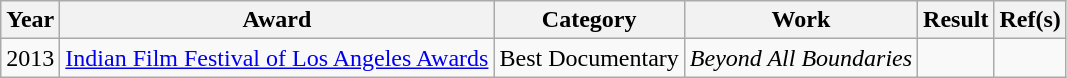<table class="wikitable">
<tr>
<th>Year</th>
<th>Award</th>
<th>Category</th>
<th>Work</th>
<th>Result</th>
<th>Ref(s)</th>
</tr>
<tr>
<td>2013</td>
<td><a href='#'>Indian Film Festival of Los Angeles Awards</a></td>
<td>Best Documentary</td>
<td><em>Beyond All Boundaries</em></td>
<td></td>
<td></td>
</tr>
</table>
